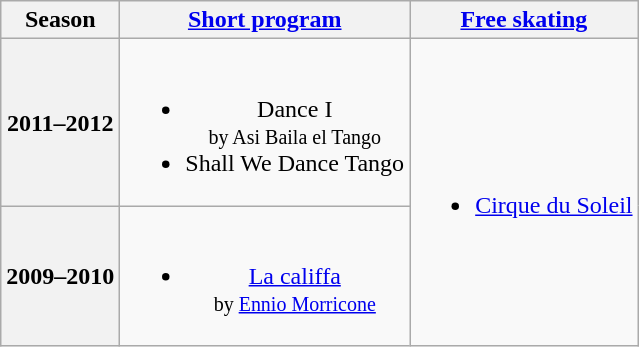<table class=wikitable style=text-align:center>
<tr>
<th>Season</th>
<th><a href='#'>Short program</a></th>
<th><a href='#'>Free skating</a></th>
</tr>
<tr>
<th>2011–2012 <br> </th>
<td><br><ul><li>Dance I <br><small> by Asi Baila el Tango </small></li><li>Shall We Dance Tango</li></ul></td>
<td rowspan=2><br><ul><li><a href='#'>Cirque du Soleil</a></li></ul></td>
</tr>
<tr>
<th>2009–2010 <br> </th>
<td><br><ul><li><a href='#'>La califfa</a> <br><small> by <a href='#'>Ennio Morricone</a> </small></li></ul></td>
</tr>
</table>
